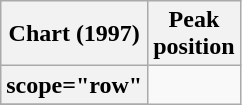<table class="wikitable sortable plainrowheaders" style="text-align:center">
<tr>
<th scope="col">Chart (1997)</th>
<th scope="col">Peak<br>position</th>
</tr>
<tr>
<th>scope="row"</th>
</tr>
<tr>
</tr>
</table>
